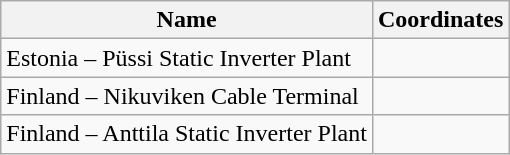<table class="wikitable sortable">
<tr>
<th>Name</th>
<th>Coordinates</th>
</tr>
<tr>
<td>Estonia – Püssi Static Inverter Plant</td>
<td></td>
</tr>
<tr>
<td>Finland – Nikuviken Cable Terminal</td>
<td></td>
</tr>
<tr>
<td>Finland – Anttila Static Inverter Plant</td>
<td></td>
</tr>
</table>
